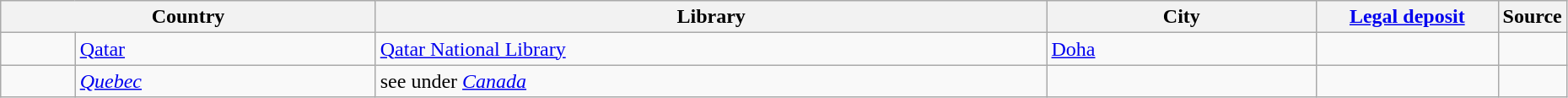<table class="wikitable" style="width:98%">
<tr>
<th colspan=2 style="width:25%">Country</th>
<th style="width:45%">Library</th>
<th style="width:18%">City</th>
<th style="width:12%"><a href='#'>Legal deposit</a></th>
<th style="width:12%">Source</th>
</tr>
<tr>
<td style="width:5%"></td>
<td><a href='#'>Qatar</a></td>
<td><a href='#'>Qatar National Library</a></td>
<td><a href='#'>Doha</a></td>
<td></td>
<td align="right"></td>
</tr>
<tr>
<td></td>
<td><em><a href='#'>Quebec</a></em></td>
<td> see under <em><a href='#'>Canada</a></em></td>
<td></td>
<td></td>
<td></td>
</tr>
</table>
